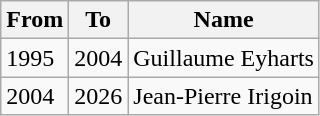<table class="wikitable">
<tr>
<th>From</th>
<th>To</th>
<th>Name</th>
</tr>
<tr>
<td>1995</td>
<td>2004</td>
<td>Guillaume Eyharts</td>
</tr>
<tr>
<td>2004</td>
<td>2026</td>
<td>Jean-Pierre Irigoin</td>
</tr>
</table>
